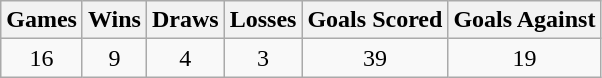<table class="wikitable" style="text-align: center;">
<tr>
<th>Games</th>
<th>Wins</th>
<th>Draws</th>
<th>Losses</th>
<th>Goals Scored</th>
<th>Goals Against</th>
</tr>
<tr>
<td>16</td>
<td>9</td>
<td>4</td>
<td>3</td>
<td>39</td>
<td>19</td>
</tr>
</table>
